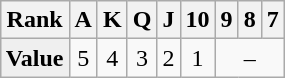<table class="wikitable" align="right">
<tr>
<th>Rank</th>
<th>A</th>
<th>K</th>
<th>Q</th>
<th>J</th>
<th>10</th>
<th>9</th>
<th>8</th>
<th>7</th>
</tr>
<tr align="center">
<td style="background:#efefef;"><strong>Value</strong></td>
<td>5</td>
<td>4</td>
<td>3</td>
<td>2</td>
<td>1</td>
<td colspan=3>–</td>
</tr>
</table>
